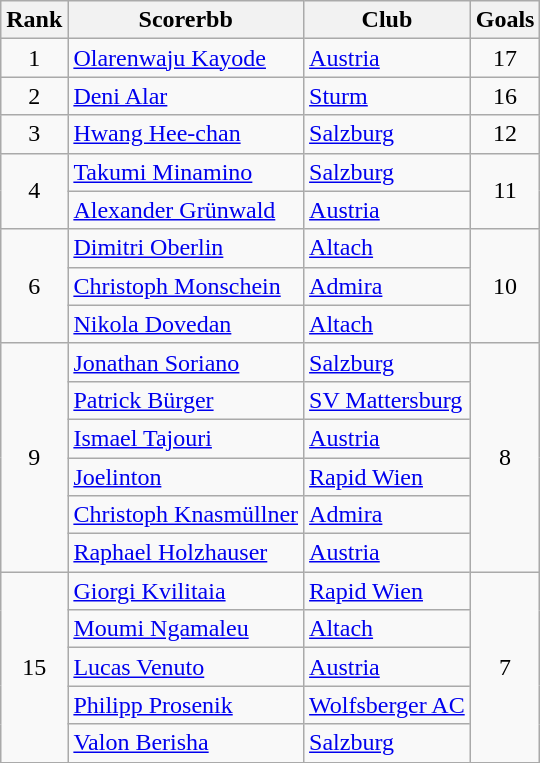<table class="wikitable" style="text-align:center">
<tr>
<th>Rank</th>
<th>Scorerbb</th>
<th>Club</th>
<th>Goals</th>
</tr>
<tr>
<td>1</td>
<td align="left"> <a href='#'>Olarenwaju Kayode</a></td>
<td align="left"><a href='#'>Austria</a></td>
<td>17</td>
</tr>
<tr>
<td>2</td>
<td align="left"> <a href='#'>Deni Alar</a></td>
<td align="left"><a href='#'>Sturm</a></td>
<td>16</td>
</tr>
<tr>
<td>3</td>
<td align="left"> <a href='#'>Hwang Hee-chan</a></td>
<td align="left"><a href='#'>Salzburg</a></td>
<td>12</td>
</tr>
<tr>
<td rowspan=2>4</td>
<td align="left"> <a href='#'>Takumi Minamino</a></td>
<td align="left"><a href='#'>Salzburg</a></td>
<td rowspan=2>11</td>
</tr>
<tr>
<td align="left"> <a href='#'>Alexander Grünwald</a></td>
<td align="left"><a href='#'>Austria</a></td>
</tr>
<tr>
<td rowspan=3>6</td>
<td align="left"> <a href='#'>Dimitri Oberlin</a></td>
<td align="left"><a href='#'>Altach</a></td>
<td rowspan=3>10</td>
</tr>
<tr>
<td align="left"> <a href='#'>Christoph Monschein</a></td>
<td align="left"><a href='#'>Admira</a></td>
</tr>
<tr>
<td align="left"> <a href='#'>Nikola Dovedan</a></td>
<td align="left"><a href='#'>Altach</a></td>
</tr>
<tr>
<td rowspan=6>9</td>
<td align="left"> <a href='#'>Jonathan Soriano</a></td>
<td align="left"><a href='#'>Salzburg</a></td>
<td rowspan=6>8</td>
</tr>
<tr>
<td align="left"> <a href='#'>Patrick Bürger</a></td>
<td align="left"><a href='#'>SV Mattersburg</a></td>
</tr>
<tr>
<td align="left"> <a href='#'>Ismael Tajouri</a></td>
<td align="left"><a href='#'>Austria</a></td>
</tr>
<tr>
<td align="left"> <a href='#'>Joelinton</a></td>
<td align="left"><a href='#'>Rapid Wien</a></td>
</tr>
<tr>
<td align="left"> <a href='#'>Christoph Knasmüllner</a></td>
<td align="left"><a href='#'>Admira</a></td>
</tr>
<tr>
<td align="left"> <a href='#'>Raphael Holzhauser</a></td>
<td align="left"><a href='#'>Austria</a></td>
</tr>
<tr>
<td rowspan=5>15</td>
<td align="left"> <a href='#'>Giorgi Kvilitaia</a></td>
<td align="left"><a href='#'>Rapid Wien</a></td>
<td rowspan=5>7</td>
</tr>
<tr>
<td align="left"> <a href='#'>Moumi Ngamaleu</a></td>
<td align="left"><a href='#'>Altach</a></td>
</tr>
<tr>
<td align="left"> <a href='#'>Lucas Venuto</a></td>
<td align="left"><a href='#'>Austria</a></td>
</tr>
<tr>
<td align="left"> <a href='#'>Philipp Prosenik</a></td>
<td align="left"><a href='#'>Wolfsberger AC</a></td>
</tr>
<tr>
<td align="left"> <a href='#'>Valon Berisha</a></td>
<td align="left"><a href='#'>Salzburg</a></td>
</tr>
<tr>
</tr>
</table>
